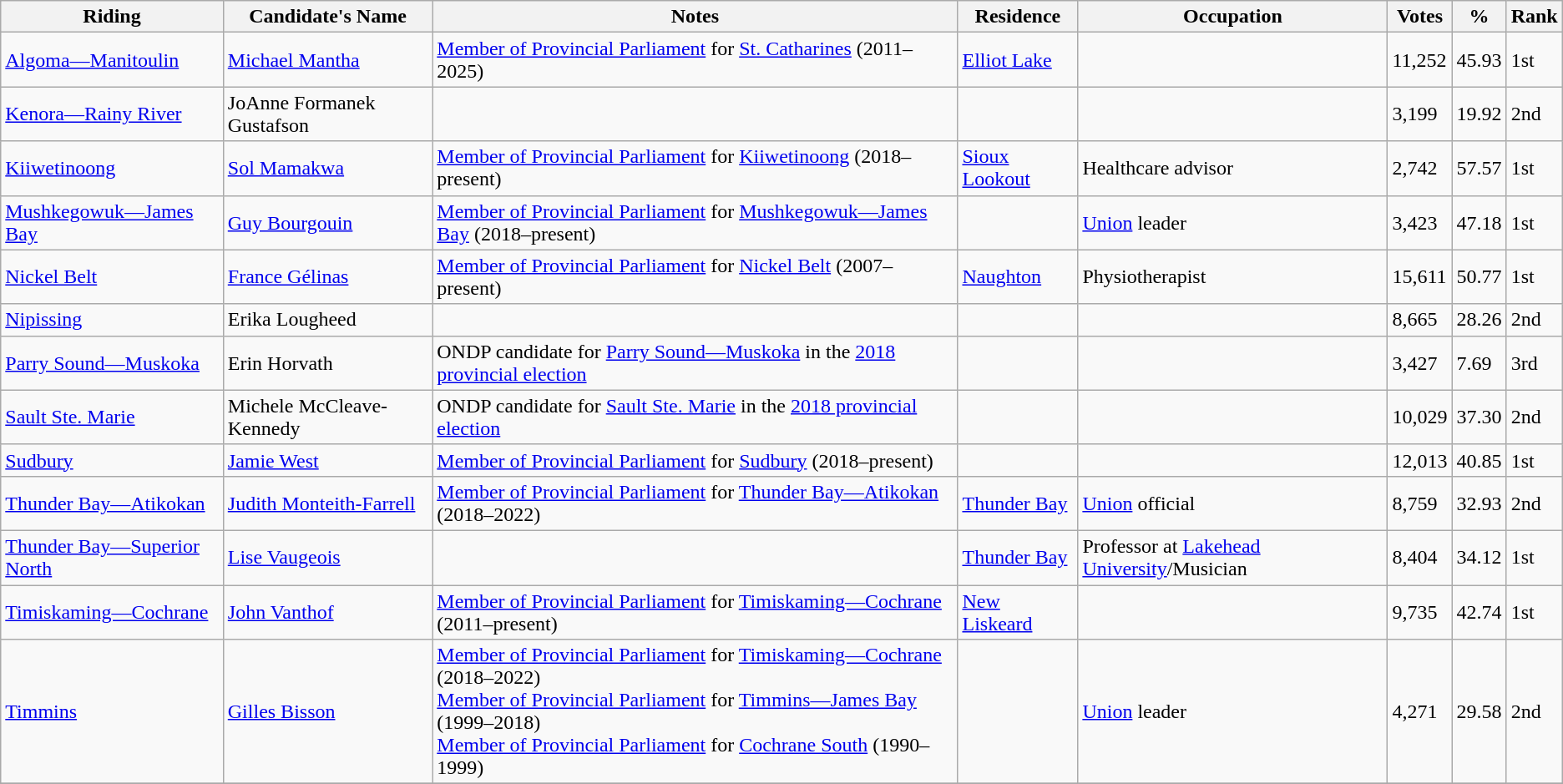<table class="wikitable sortable">
<tr>
<th>Riding<br></th>
<th>Candidate's Name</th>
<th>Notes</th>
<th>Residence</th>
<th>Occupation</th>
<th>Votes</th>
<th>%</th>
<th>Rank</th>
</tr>
<tr>
<td><a href='#'>Algoma—Manitoulin</a></td>
<td><a href='#'>Michael Mantha</a></td>
<td><a href='#'>Member of Provincial Parliament</a> for <a href='#'>St. Catharines</a> (2011–2025)</td>
<td><a href='#'>Elliot Lake</a></td>
<td></td>
<td>11,252</td>
<td>45.93</td>
<td>1st</td>
</tr>
<tr>
<td><a href='#'>Kenora—Rainy River</a></td>
<td>JoAnne Formanek Gustafson</td>
<td></td>
<td></td>
<td></td>
<td>3,199</td>
<td>19.92</td>
<td>2nd</td>
</tr>
<tr>
<td><a href='#'>Kiiwetinoong</a></td>
<td><a href='#'>Sol Mamakwa</a></td>
<td><a href='#'>Member of Provincial Parliament</a> for <a href='#'>Kiiwetinoong</a> (2018–present)</td>
<td><a href='#'>Sioux Lookout</a></td>
<td>Healthcare advisor</td>
<td>2,742</td>
<td>57.57</td>
<td>1st</td>
</tr>
<tr>
<td><a href='#'>Mushkegowuk—James Bay</a></td>
<td><a href='#'>Guy Bourgouin</a></td>
<td><a href='#'>Member of Provincial Parliament</a> for <a href='#'>Mushkegowuk—James Bay</a> (2018–present)</td>
<td></td>
<td><a href='#'>Union</a> leader</td>
<td>3,423</td>
<td>47.18</td>
<td>1st</td>
</tr>
<tr>
<td><a href='#'>Nickel Belt</a></td>
<td><a href='#'>France Gélinas</a></td>
<td><a href='#'>Member of Provincial Parliament</a> for <a href='#'>Nickel Belt</a> (2007–present)</td>
<td><a href='#'>Naughton</a></td>
<td>Physiotherapist</td>
<td>15,611</td>
<td>50.77</td>
<td>1st</td>
</tr>
<tr>
<td><a href='#'>Nipissing</a></td>
<td>Erika Lougheed</td>
<td></td>
<td></td>
<td></td>
<td>8,665</td>
<td>28.26</td>
<td>2nd</td>
</tr>
<tr>
<td><a href='#'>Parry Sound—Muskoka</a></td>
<td>Erin Horvath</td>
<td>ONDP candidate for <a href='#'>Parry Sound—Muskoka</a> in the <a href='#'>2018 provincial election</a></td>
<td></td>
<td></td>
<td>3,427</td>
<td>7.69</td>
<td>3rd</td>
</tr>
<tr>
<td><a href='#'>Sault Ste. Marie</a></td>
<td>Michele McCleave-Kennedy</td>
<td>ONDP candidate for <a href='#'>Sault Ste. Marie</a> in the <a href='#'>2018 provincial election</a></td>
<td></td>
<td></td>
<td>10,029</td>
<td>37.30</td>
<td>2nd</td>
</tr>
<tr>
<td><a href='#'>Sudbury</a></td>
<td><a href='#'>Jamie West</a></td>
<td><a href='#'>Member of Provincial Parliament</a> for <a href='#'>Sudbury</a> (2018–present)</td>
<td></td>
<td></td>
<td>12,013</td>
<td>40.85</td>
<td>1st</td>
</tr>
<tr>
<td><a href='#'>Thunder Bay—Atikokan</a></td>
<td><a href='#'>Judith Monteith-Farrell</a></td>
<td><a href='#'>Member of Provincial Parliament</a> for <a href='#'>Thunder Bay—Atikokan</a> (2018–2022)</td>
<td><a href='#'>Thunder Bay</a></td>
<td><a href='#'>Union</a> official</td>
<td>8,759</td>
<td>32.93</td>
<td>2nd</td>
</tr>
<tr>
<td><a href='#'>Thunder Bay—Superior North</a></td>
<td><a href='#'>Lise Vaugeois</a></td>
<td></td>
<td><a href='#'>Thunder Bay</a></td>
<td>Professor at <a href='#'>Lakehead University</a>/Musician</td>
<td>8,404</td>
<td>34.12</td>
<td>1st</td>
</tr>
<tr>
<td><a href='#'>Timiskaming—Cochrane</a></td>
<td><a href='#'>John Vanthof</a></td>
<td><a href='#'>Member of Provincial Parliament</a> for <a href='#'>Timiskaming—Cochrane</a> (2011–present)</td>
<td><a href='#'>New Liskeard</a></td>
<td></td>
<td>9,735</td>
<td>42.74</td>
<td>1st</td>
</tr>
<tr>
<td><a href='#'>Timmins</a></td>
<td><a href='#'>Gilles Bisson</a></td>
<td><a href='#'>Member of Provincial Parliament</a> for <a href='#'>Timiskaming—Cochrane</a> (2018–2022) <br> <a href='#'>Member of Provincial Parliament</a> for <a href='#'>Timmins—James Bay</a> (1999–2018) <br> <a href='#'>Member of Provincial Parliament</a> for <a href='#'>Cochrane South</a> (1990–1999)</td>
<td></td>
<td><a href='#'>Union</a> leader</td>
<td>4,271</td>
<td>29.58</td>
<td>2nd</td>
</tr>
<tr>
</tr>
</table>
